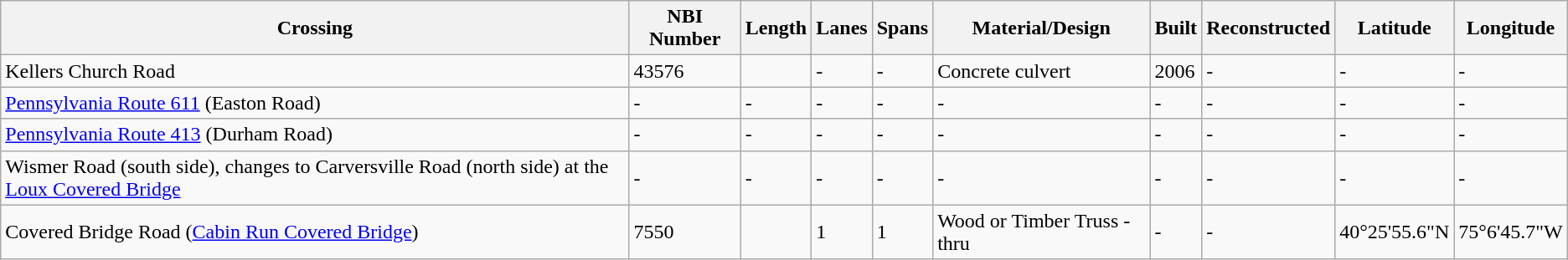<table class="wikitable">
<tr>
<th>Crossing</th>
<th>NBI Number</th>
<th>Length</th>
<th>Lanes</th>
<th>Spans</th>
<th>Material/Design</th>
<th>Built</th>
<th>Reconstructed</th>
<th>Latitude</th>
<th>Longitude</th>
</tr>
<tr>
<td>Kellers Church Road</td>
<td>43576</td>
<td></td>
<td>-</td>
<td>-</td>
<td>Concrete culvert</td>
<td>2006</td>
<td>-</td>
<td>-</td>
<td>-</td>
</tr>
<tr>
<td><a href='#'>Pennsylvania Route 611</a> (Easton Road)</td>
<td>-</td>
<td>-</td>
<td>-</td>
<td>-</td>
<td>-</td>
<td>-</td>
<td>-</td>
<td>-</td>
<td>-</td>
</tr>
<tr>
<td><a href='#'>Pennsylvania Route 413</a> (Durham Road)</td>
<td>-</td>
<td>-</td>
<td>-</td>
<td>-</td>
<td>-</td>
<td>-</td>
<td>-</td>
<td>-</td>
<td>-</td>
</tr>
<tr>
<td>Wismer Road (south side), changes to Carversville Road (north side) at the <a href='#'>Loux Covered Bridge</a></td>
<td>-</td>
<td>-</td>
<td>-</td>
<td>-</td>
<td>-</td>
<td>-</td>
<td>-</td>
<td>-</td>
<td>-</td>
</tr>
<tr>
<td>Covered Bridge Road (<a href='#'>Cabin Run Covered Bridge</a>)</td>
<td>7550</td>
<td></td>
<td>1</td>
<td>1</td>
<td>Wood or Timber Truss - thru</td>
<td>-</td>
<td>-</td>
<td>40°25'55.6"N</td>
<td>75°6'45.7"W</td>
</tr>
</table>
